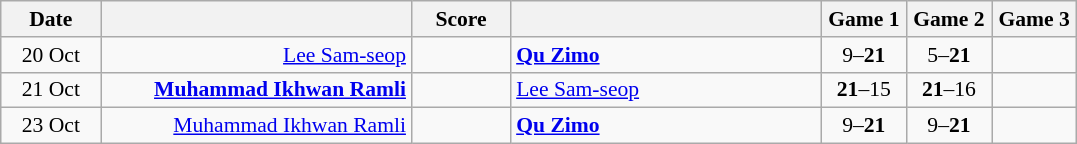<table class="wikitable" style="text-align: center; font-size:90% ">
<tr>
<th width="60">Date</th>
<th align="right" width="200"></th>
<th width="60">Score</th>
<th align="left" width="200"></th>
<th width="50">Game 1</th>
<th width="50">Game 2</th>
<th width="50">Game 3</th>
</tr>
<tr>
<td>20 Oct</td>
<td align="right"><a href='#'>Lee Sam-seop</a> </td>
<td align="center"></td>
<td align="left"><strong> <a href='#'>Qu Zimo</a></strong></td>
<td>9–<strong>21</strong></td>
<td>5–<strong>21</strong></td>
<td></td>
</tr>
<tr>
<td>21 Oct</td>
<td align="right"><strong><a href='#'>Muhammad Ikhwan Ramli</a> </strong></td>
<td align="center"></td>
<td align="left"> <a href='#'>Lee Sam-seop</a></td>
<td><strong>21</strong>–15</td>
<td><strong>21</strong>–16</td>
<td></td>
</tr>
<tr>
<td>23 Oct</td>
<td align="right"><a href='#'>Muhammad Ikhwan Ramli</a> </td>
<td align="center"></td>
<td align="left"><strong> <a href='#'>Qu Zimo</a></strong></td>
<td>9–<strong>21</strong></td>
<td>9–<strong>21</strong></td>
<td></td>
</tr>
</table>
